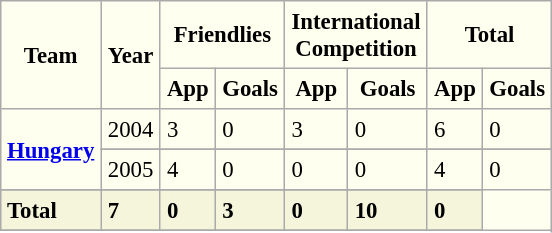<table border=1 align=center cellpadding=4 cellspacing=2 style="background: ivory; font-size: 95%; border: 1px #aaaaaa solid; border-collapse: collapse; clear:center">
<tr>
<th rowspan="2">Team</th>
<th rowspan="2">Year</th>
<th colspan="2">Friendlies</th>
<th colspan="2">International<br>Competition</th>
<th colspan="2">Total</th>
</tr>
<tr>
<th>App</th>
<th>Goals</th>
<th>App</th>
<th>Goals</th>
<th>App</th>
<th>Goals</th>
</tr>
<tr>
<td rowspan="3" align=center valign=center><strong><a href='#'>Hungary</a></strong></td>
<td>2004</td>
<td>3</td>
<td>0</td>
<td>3</td>
<td>0</td>
<td>6</td>
<td>0</td>
</tr>
<tr>
</tr>
<tr>
<td>2005</td>
<td>4</td>
<td>0</td>
<td>0</td>
<td>0</td>
<td>4</td>
<td>0</td>
</tr>
<tr>
</tr>
<tr>
<th align=left style="background:beige">Total</th>
<th align=left style="background:beige">7</th>
<th align=left style="background:beige">0</th>
<th align=left style="background:beige">3</th>
<th align=left style="background:beige">0</th>
<th align=left style="background:beige">10</th>
<th align=left style="background:beige">0</th>
</tr>
<tr>
</tr>
</table>
